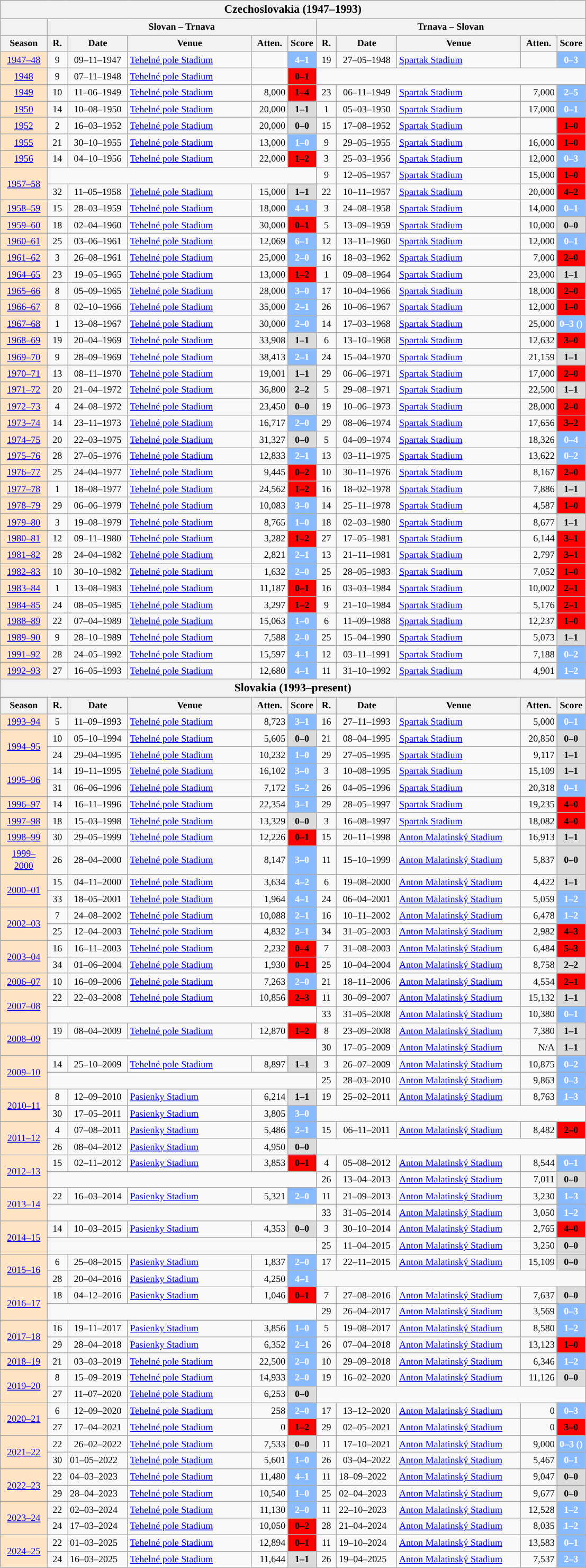<table class="wikitable" style="text-align: center; font-size: 12px">
<tr bgcolor=#f5f5f5>
<th colspan=11><big>Czechoslovakia (1947–1993)</big></th>
</tr>
<tr>
<th></th>
<th colspan=5>Slovan – Trnava</th>
<th colspan=5>Trnava – Slovan</th>
</tr>
<tr>
<th width="53">Season</th>
<th width="20">R.</th>
<th width="70">Date</th>
<th width="150">Venue</th>
<th width="40">Atten.</th>
<th width="30">Score</th>
<th width="20">R.</th>
<th width="70">Date</th>
<th width="150">Venue</th>
<th width="40">Atten.</th>
<th width="30">Score</th>
</tr>
<tr>
<td bgcolor=#ffe4c4 rowspan="1"><a href='#'>1947–48</a></td>
<td>9</td>
<td>09–11–1947</td>
<td align="left"><a href='#'>Tehelné pole Stadium</a></td>
<td align="right"></td>
<td style="color:white;background:#88BBFF"><strong>4–1</strong></td>
<td>19</td>
<td>27–05–1948</td>
<td align="left"><a href='#'>Spartak Stadium</a></td>
<td align="right"></td>
<td style="color:white;background:#88BBFF"><strong>0–3</strong></td>
</tr>
<tr>
<td bgcolor=#ffe4c4 rowspan="1"><a href='#'>1948</a></td>
<td>9</td>
<td>07–11–1948</td>
<td align="left"><a href='#'>Tehelné pole Stadium</a></td>
<td align="right"></td>
<td bgcolor=red><strong>0–1</strong></td>
<td colspan="5"></td>
</tr>
<tr>
<td bgcolor=#ffe4c4 rowspan="1"><a href='#'>1949</a></td>
<td>10</td>
<td>11–06–1949</td>
<td align="left"><a href='#'>Tehelné pole Stadium</a></td>
<td align="right">8,000</td>
<td bgcolor=red><strong>1–4</strong></td>
<td>23</td>
<td>06–11–1949</td>
<td align="left"><a href='#'>Spartak Stadium</a></td>
<td align="right">7,000</td>
<td style="color:white;background:#88BBFF"><strong>2–5</strong></td>
</tr>
<tr>
<td bgcolor=#ffe4c4 rowspan="1"><a href='#'>1950</a></td>
<td>14</td>
<td>10–08–1950</td>
<td align="left"><a href='#'>Tehelné pole Stadium</a></td>
<td align="right">20,000</td>
<td bgcolor=#dcdcdc><strong>1–1</strong></td>
<td>1</td>
<td>05–03–1950</td>
<td align="left"><a href='#'>Spartak Stadium</a></td>
<td align="right">17,000</td>
<td style="color:white;background:#88BBFF"><strong>0–1</strong></td>
</tr>
<tr>
<td bgcolor=#ffe4c4 rowspan="1"><a href='#'>1952</a></td>
<td>2</td>
<td>16–03–1952</td>
<td align="left"><a href='#'>Tehelné pole Stadium</a></td>
<td align="right">20,000</td>
<td bgcolor=#dcdcdc><strong>0–0</strong></td>
<td>15</td>
<td>17–08–1952</td>
<td align="left"><a href='#'>Spartak Stadium</a></td>
<td align="right"></td>
<td bgcolor=red><strong>1–0</strong></td>
</tr>
<tr>
<td bgcolor=#ffe4c4 rowspan="1"><a href='#'>1955</a></td>
<td>21</td>
<td>30–10–1955</td>
<td align="left"><a href='#'>Tehelné pole Stadium</a></td>
<td align="right">13,000</td>
<td style="color:white;background:#88BBFF"><strong>1–0</strong></td>
<td>9</td>
<td>29–05–1955</td>
<td align="left"><a href='#'>Spartak Stadium</a></td>
<td align="right">16,000</td>
<td bgcolor=red><strong>1–0</strong></td>
</tr>
<tr>
<td bgcolor=#ffe4c4 rowspan="1"><a href='#'>1956</a></td>
<td>14</td>
<td>04–10–1956</td>
<td align="left"><a href='#'>Tehelné pole Stadium</a></td>
<td align="right">22,000</td>
<td bgcolor=red><strong>1–2</strong></td>
<td>3</td>
<td>25–03–1956</td>
<td align="left"><a href='#'>Spartak Stadium</a></td>
<td align="right">12,000</td>
<td style="color:white;background:#88BBFF"><strong>0–3</strong></td>
</tr>
<tr>
<td bgcolor=#ffe4c4 rowspan="2"><a href='#'>1957–58</a></td>
<td colspan="5"></td>
<td>9</td>
<td>12–05–1957</td>
<td align="left"><a href='#'>Spartak Stadium</a></td>
<td align="right">15,000</td>
<td bgcolor=red><strong>1–0</strong></td>
</tr>
<tr>
<td>32</td>
<td>11–05–1958</td>
<td align="left"><a href='#'>Tehelné pole Stadium</a></td>
<td align="right">15,000</td>
<td bgcolor=#dcdcdc><strong>1–1</strong></td>
<td>22</td>
<td>10–11–1957</td>
<td align="left"><a href='#'>Spartak Stadium</a></td>
<td align="right">20,000</td>
<td bgcolor=red><strong>4–2</strong></td>
</tr>
<tr>
<td bgcolor=#ffe4c4 rowspan="1"><a href='#'>1958–59</a></td>
<td>15</td>
<td>28–03–1959</td>
<td align="left"><a href='#'>Tehelné pole Stadium</a></td>
<td align="right">18,000</td>
<td style="color:white;background:#88BBFF"><strong>4–1</strong></td>
<td>3</td>
<td>24–08–1958</td>
<td align="left"><a href='#'>Spartak Stadium</a></td>
<td align="right">14,000</td>
<td style="color:white;background:#88BBFF"><strong>0–1</strong></td>
</tr>
<tr>
<td bgcolor=#ffe4c4 rowspan="1"><a href='#'>1959–60</a></td>
<td>18</td>
<td>02–04–1960</td>
<td align="left"><a href='#'>Tehelné pole Stadium</a></td>
<td align="right">30,000</td>
<td bgcolor=red><strong>0–1</strong></td>
<td>5</td>
<td>13–09–1959</td>
<td align="left"><a href='#'>Spartak Stadium</a></td>
<td align="right">10,000</td>
<td bgcolor=#dcdcdc><strong>0–0</strong></td>
</tr>
<tr>
<td bgcolor=#ffe4c4 rowspan="1"><a href='#'>1960–61</a></td>
<td>25</td>
<td>03–06–1961</td>
<td align="left"><a href='#'>Tehelné pole Stadium</a></td>
<td align="right">12,069</td>
<td style="color:white;background:#88BBFF"><strong>6–1</strong></td>
<td>12</td>
<td>13–11–1960</td>
<td align="left"><a href='#'>Spartak Stadium</a></td>
<td align="right">12,000</td>
<td style="color:white;background:#88BBFF"><strong>0–1</strong></td>
</tr>
<tr>
<td bgcolor=#ffe4c4 rowspan="1"><a href='#'>1961–62</a></td>
<td>3</td>
<td>26–08–1961</td>
<td align="left"><a href='#'>Tehelné pole Stadium</a></td>
<td align="right">25,000</td>
<td style="color:white;background:#88BBFF"><strong>2–0</strong></td>
<td>16</td>
<td>18–03–1962</td>
<td align="left"><a href='#'>Spartak Stadium</a></td>
<td align="right">7,000</td>
<td bgcolor=red><strong>2–0</strong></td>
</tr>
<tr>
<td bgcolor=#ffe4c4 rowspan="1"><a href='#'>1964–65</a></td>
<td>23</td>
<td>19–05–1965</td>
<td align="left"><a href='#'>Tehelné pole Stadium</a></td>
<td align="right">13,000</td>
<td bgcolor=red><strong>1–2</strong></td>
<td>1</td>
<td>09–08–1964</td>
<td align="left"><a href='#'>Spartak Stadium</a></td>
<td align="right">23,000</td>
<td bgcolor=#dcdcdc><strong>1–1</strong></td>
</tr>
<tr>
<td bgcolor=#ffe4c4 rowspan="1"><a href='#'>1965–66</a></td>
<td>8</td>
<td>05–09–1965</td>
<td align="left"><a href='#'>Tehelné pole Stadium</a></td>
<td align="right">28,000</td>
<td style="color:white;background:#88BBFF"><strong>3–0</strong></td>
<td>17</td>
<td>10–04–1966</td>
<td align="left"><a href='#'>Spartak Stadium</a></td>
<td align="right">18,000</td>
<td bgcolor=red><strong>2–0</strong></td>
</tr>
<tr>
<td bgcolor=#ffe4c4 rowspan="1"><a href='#'>1966–67</a></td>
<td>8</td>
<td>02–10–1966</td>
<td align="left"><a href='#'>Tehelné pole Stadium</a></td>
<td align="right">35,000</td>
<td style="color:white;background:#88BBFF"><strong>2–1</strong></td>
<td>26</td>
<td>10–06–1967</td>
<td align="left"><a href='#'>Spartak Stadium</a></td>
<td align="right">12,000</td>
<td bgcolor=red><strong>1–0</strong></td>
</tr>
<tr>
<td bgcolor=#ffe4c4 rowspan="1"><a href='#'>1967–68</a></td>
<td>1</td>
<td>13–08–1967</td>
<td align="left"><a href='#'>Tehelné pole Stadium</a></td>
<td align="right">30,000</td>
<td style="color:white;background:#88BBFF"><strong>2–0</strong></td>
<td>14</td>
<td>17–03–1968</td>
<td align="left"><a href='#'>Spartak Stadium</a></td>
<td align="right">25,000</td>
<td style="color:white;background:#88BBFF"><strong>0–3 ()</strong></td>
</tr>
<tr>
<td bgcolor=#ffe4c4 rowspan="1"><a href='#'>1968–69</a></td>
<td>19</td>
<td>20–04–1969</td>
<td align="left"><a href='#'>Tehelné pole Stadium</a></td>
<td align="right">33,908</td>
<td bgcolor=#dcdcdc><strong>1–1</strong></td>
<td>6</td>
<td>13–10–1968</td>
<td align="left"><a href='#'>Spartak Stadium</a></td>
<td align="right">12,632</td>
<td bgcolor=red><strong>3–0</strong></td>
</tr>
<tr>
<td bgcolor=#ffe4c4 rowspan="1"><a href='#'>1969–70</a></td>
<td>9</td>
<td>28–09–1969</td>
<td align="left"><a href='#'>Tehelné pole Stadium</a></td>
<td align="right">38,413</td>
<td style="color:white;background:#88BBFF"><strong>2–1</strong></td>
<td>24</td>
<td>15–04–1970</td>
<td align="left"><a href='#'>Spartak Stadium</a></td>
<td align="right">21,159</td>
<td bgcolor=#dcdcdc><strong>1–1</strong></td>
</tr>
<tr>
<td bgcolor=#ffe4c4 rowspan="1"><a href='#'>1970–71</a></td>
<td>13</td>
<td>08–11–1970</td>
<td align="left"><a href='#'>Tehelné pole Stadium</a></td>
<td align="right">19,001</td>
<td bgcolor=#dcdcdc><strong>1–1</strong></td>
<td>29</td>
<td>06–06–1971</td>
<td align="left"><a href='#'>Spartak Stadium</a></td>
<td align="right">17,000</td>
<td bgcolor=red><strong>2–0</strong></td>
</tr>
<tr>
<td bgcolor=#ffe4c4 rowspan="1"><a href='#'>1971–72</a></td>
<td>20</td>
<td>21–04–1972</td>
<td align="left"><a href='#'>Tehelné pole Stadium</a></td>
<td align="right">36,800</td>
<td bgcolor=#dcdcdc><strong>2–2</strong></td>
<td>5</td>
<td>29–08–1971</td>
<td align="left"><a href='#'>Spartak Stadium</a></td>
<td align="right">22,500</td>
<td bgcolor=#dcdcdc><strong>1–1</strong></td>
</tr>
<tr>
<td bgcolor=#ffe4c4 rowspan="1"><a href='#'>1972–73</a></td>
<td>4</td>
<td>24–08–1972</td>
<td align="left"><a href='#'>Tehelné pole Stadium</a></td>
<td align="right">23,450</td>
<td bgcolor=#dcdcdc><strong>0–0</strong></td>
<td>19</td>
<td>10–06–1973</td>
<td align="left"><a href='#'>Spartak Stadium</a></td>
<td align="right">28,000</td>
<td bgcolor=red><strong>2–0</strong></td>
</tr>
<tr>
<td bgcolor=#ffe4c4 rowspan="1"><a href='#'>1973–74</a></td>
<td>14</td>
<td>23–11–1973</td>
<td align="left"><a href='#'>Tehelné pole Stadium</a></td>
<td align="right">16,717</td>
<td style="color:white;background:#88BBFF"><strong>2–0</strong></td>
<td>29</td>
<td>08–06–1974</td>
<td align="left"><a href='#'>Spartak Stadium</a></td>
<td align="right">17,656</td>
<td bgcolor=red><strong>3–2</strong></td>
</tr>
<tr>
<td bgcolor=#ffe4c4 rowspan="1"><a href='#'>1974–75</a></td>
<td>20</td>
<td>22–03–1975</td>
<td align="left"><a href='#'>Tehelné pole Stadium</a></td>
<td align="right">31,327</td>
<td bgcolor=#dcdcdc><strong>0–0</strong></td>
<td>5</td>
<td>04–09–1974</td>
<td align="left"><a href='#'>Spartak Stadium</a></td>
<td align="right">18,326</td>
<td style="color:white;background:#88BBFF"><strong>0–4</strong></td>
</tr>
<tr>
<td bgcolor=#ffe4c4 rowspan="1"><a href='#'>1975–76</a></td>
<td>28</td>
<td>27–05–1976</td>
<td align="left"><a href='#'>Tehelné pole Stadium</a></td>
<td align="right">12,833</td>
<td style="color:white;background:#88BBFF"><strong>2–1</strong></td>
<td>13</td>
<td>03–11–1975</td>
<td align="left"><a href='#'>Spartak Stadium</a></td>
<td align="right">13,622</td>
<td style="color:white;background:#88BBFF"><strong>0–2</strong></td>
</tr>
<tr>
<td bgcolor=#ffe4c4 rowspan="1"><a href='#'>1976–77</a></td>
<td>25</td>
<td>24–04–1977</td>
<td align="left"><a href='#'>Tehelné pole Stadium</a></td>
<td align="right">9,445</td>
<td bgcolor=red><strong>0–2</strong></td>
<td>10</td>
<td>30–11–1976</td>
<td align="left"><a href='#'>Spartak Stadium</a></td>
<td align="right">8,167</td>
<td bgcolor=red><strong>2–0</strong></td>
</tr>
<tr>
<td bgcolor=#ffe4c4 rowspan="1"><a href='#'>1977–78</a></td>
<td>1</td>
<td>18–08–1977</td>
<td align="left"><a href='#'>Tehelné pole Stadium</a></td>
<td align="right">24,562</td>
<td bgcolor=red><strong>1–2</strong></td>
<td>16</td>
<td>18–02–1978</td>
<td align="left"><a href='#'>Spartak Stadium</a></td>
<td align="right">7,886</td>
<td bgcolor=#dcdcdc><strong>1–1</strong></td>
</tr>
<tr>
<td bgcolor=#ffe4c4 rowspan="1"><a href='#'>1978–79</a></td>
<td>29</td>
<td>06–06–1979</td>
<td align="left"><a href='#'>Tehelné pole Stadium</a></td>
<td align="right">10,083</td>
<td style="color:white;background:#88BBFF"><strong>3–0</strong></td>
<td>14</td>
<td>25–11–1978</td>
<td align="left"><a href='#'>Spartak Stadium</a></td>
<td align="right">4,587</td>
<td bgcolor=red><strong>1–0</strong></td>
</tr>
<tr>
<td bgcolor=#ffe4c4 rowspan="1"><a href='#'>1979–80</a></td>
<td>3</td>
<td>19–08–1979</td>
<td align="left"><a href='#'>Tehelné pole Stadium</a></td>
<td align="right">8,765</td>
<td style="color:white;background:#88BBFF"><strong>1–0</strong></td>
<td>18</td>
<td>02–03–1980</td>
<td align="left"><a href='#'>Spartak Stadium</a></td>
<td align="right">8,677</td>
<td bgcolor=#dcdcdc><strong>1–1</strong></td>
</tr>
<tr>
<td bgcolor=#ffe4c4 rowspan="1"><a href='#'>1980–81</a></td>
<td>12</td>
<td>09–11–1980</td>
<td align="left"><a href='#'>Tehelné pole Stadium</a></td>
<td align="right">3,282</td>
<td bgcolor=red><strong>1–2</strong></td>
<td>27</td>
<td>17–05–1981</td>
<td align="left"><a href='#'>Spartak Stadium</a></td>
<td align="right">6,144</td>
<td bgcolor=red><strong>3–1</strong></td>
</tr>
<tr>
<td bgcolor=#ffe4c4 rowspan="1"><a href='#'>1981–82</a></td>
<td>28</td>
<td>24–04–1982</td>
<td align="left"><a href='#'>Tehelné pole Stadium</a></td>
<td align="right">2,821</td>
<td style="color:white;background:#88BBFF"><strong>2–1</strong></td>
<td>13</td>
<td>21–11–1981</td>
<td align="left"><a href='#'>Spartak Stadium</a></td>
<td align="right">2,797</td>
<td bgcolor=red><strong>3–1</strong></td>
</tr>
<tr>
<td bgcolor=#ffe4c4 rowspan="1"><a href='#'>1982–83</a></td>
<td>10</td>
<td>30–10–1982</td>
<td align="left"><a href='#'>Tehelné pole Stadium</a></td>
<td align="right">1,632</td>
<td style="color:white;background:#88BBFF"><strong>2–0</strong></td>
<td>25</td>
<td>28–05–1983</td>
<td align="left"><a href='#'>Spartak Stadium</a></td>
<td align="right">7,052</td>
<td bgcolor=red><strong>1–0</strong></td>
</tr>
<tr>
<td bgcolor=#ffe4c4 rowspan="1"><a href='#'>1983–84</a></td>
<td>1</td>
<td>13–08–1983</td>
<td align="left"><a href='#'>Tehelné pole Stadium</a></td>
<td align="right">11,187</td>
<td bgcolor=red><strong>0–1</strong></td>
<td>16</td>
<td>03–03–1984</td>
<td align="left"><a href='#'>Spartak Stadium</a></td>
<td align="right">10,002</td>
<td bgcolor=red><strong>2–1</strong></td>
</tr>
<tr>
<td bgcolor=#ffe4c4 rowspan="1"><a href='#'>1984–85</a></td>
<td>24</td>
<td>08–05–1985</td>
<td align="left"><a href='#'>Tehelné pole Stadium</a></td>
<td align="right">3,297</td>
<td bgcolor=red><strong>1–2</strong></td>
<td>9</td>
<td>21–10–1984</td>
<td align="left"><a href='#'>Spartak Stadium</a></td>
<td align="right">5,176</td>
<td bgcolor=red><strong>2–1</strong></td>
</tr>
<tr>
<td bgcolor=#ffe4c4 rowspan="1"><a href='#'>1988–89</a></td>
<td>22</td>
<td>07–04–1989</td>
<td align="left"><a href='#'>Tehelné pole Stadium</a></td>
<td align="right">15,063</td>
<td style="color:white;background:#88BBFF"><strong>1–0</strong></td>
<td>6</td>
<td>11–09–1988</td>
<td align="left"><a href='#'>Spartak Stadium</a></td>
<td align="right">12,237</td>
<td bgcolor=red><strong>1–0</strong></td>
</tr>
<tr>
<td bgcolor=#ffe4c4 rowspan="1"><a href='#'>1989–90</a></td>
<td>9</td>
<td>28–10–1989</td>
<td align="left"><a href='#'>Tehelné pole Stadium</a></td>
<td align="right">7,588</td>
<td style="color:white;background:#88BBFF"><strong>2–0</strong></td>
<td>25</td>
<td>15–04–1990</td>
<td align="left"><a href='#'>Spartak Stadium</a></td>
<td align="right">5,073</td>
<td bgcolor=#dcdcdc><strong>1–1</strong></td>
</tr>
<tr>
<td bgcolor=#ffe4c4 rowspan="1"><a href='#'>1991–92</a></td>
<td>28</td>
<td>24–05–1992</td>
<td align="left"><a href='#'>Tehelné pole Stadium</a></td>
<td align="right">15,597</td>
<td style="color:white;background:#88BBFF"><strong>4–1</strong></td>
<td>12</td>
<td>03–11–1991</td>
<td align="left"><a href='#'>Spartak Stadium</a></td>
<td align="right">7,188</td>
<td style="color:white;background:#88BBFF"><strong>0–2</strong></td>
</tr>
<tr>
<td bgcolor=#ffe4c4 rowspan="1"><a href='#'>1992–93</a></td>
<td>27</td>
<td>16–05–1993</td>
<td align="left"><a href='#'>Tehelné pole Stadium</a></td>
<td align="right">12,680</td>
<td style="color:white;background:#88BBFF"><strong>4–1</strong></td>
<td>11</td>
<td>31–10–1992</td>
<td align="left"><a href='#'>Spartak Stadium</a></td>
<td align="right">4,901</td>
<td style="color:white;background:#88BBFF"><strong>1–2</strong></td>
</tr>
<tr>
<th colspan=11><big>Slovakia (1993–present)</big></th>
</tr>
<tr>
<th width="53">Season</th>
<th width="20">R.</th>
<th width="70">Date</th>
<th width="150">Venue</th>
<th width="40">Atten.</th>
<th width="30">Score</th>
<th width="20">R.</th>
<th width="70">Date</th>
<th width="150">Venue</th>
<th width="40">Atten.</th>
<th width="30">Score</th>
</tr>
<tr>
<td bgcolor=#ffe4c4 rowspan="1"><a href='#'>1993–94</a></td>
<td>5</td>
<td>11–09–1993</td>
<td align="left"><a href='#'>Tehelné pole Stadium</a></td>
<td align="right">8,723</td>
<td style="color:white;background:#88BBFF"><strong>3–1</strong></td>
<td>16</td>
<td>27–11–1993</td>
<td align="left"><a href='#'>Spartak Stadium</a></td>
<td align="right">5,000</td>
<td style="color:white;background:#88BBFF"><strong>0–1</strong></td>
</tr>
<tr>
<td bgcolor=#ffe4c4 rowspan="2"><a href='#'>1994–95</a></td>
<td>10</td>
<td>05–10–1994</td>
<td align="left"><a href='#'>Tehelné pole Stadium</a></td>
<td align="right">5,605</td>
<td bgcolor=#dcdcdc><strong>0–0</strong></td>
<td>21</td>
<td>08–04–1995</td>
<td align="left"><a href='#'>Spartak Stadium</a></td>
<td align="right">20,850</td>
<td bgcolor=#dcdcdc><strong>0–0</strong></td>
</tr>
<tr>
<td>24</td>
<td>29–04–1995</td>
<td align="left"><a href='#'>Tehelné pole Stadium</a></td>
<td align="right">10,232</td>
<td style="color:white;background:#88BBFF"><strong>1–0</strong></td>
<td>29</td>
<td>27–05–1995</td>
<td align="left"><a href='#'>Spartak Stadium</a></td>
<td align="right">9,117</td>
<td bgcolor=#dcdcdc><strong>1–1</strong></td>
</tr>
<tr>
<td bgcolor=#ffe4c4 rowspan="2"><a href='#'>1995–96</a></td>
<td>14</td>
<td>19–11–1995</td>
<td align="left"><a href='#'>Tehelné pole Stadium</a></td>
<td align="right">16,102</td>
<td style="color:white;background:#88BBFF"><strong>3–0</strong></td>
<td>3</td>
<td>10–08–1995</td>
<td align="left"><a href='#'>Spartak Stadium</a></td>
<td align="right">15,109</td>
<td bgcolor=#dcdcdc><strong>1–1</strong></td>
</tr>
<tr>
<td>31</td>
<td>06–06–1996</td>
<td align="left"><a href='#'>Tehelné pole Stadium</a></td>
<td align="right">7,172</td>
<td style="color:white;background:#88BBFF"><strong>5–2</strong></td>
<td>26</td>
<td>04–05–1996</td>
<td align="left"><a href='#'>Spartak Stadium</a></td>
<td align="right">20,318</td>
<td style="color:white;background:#88BBFF"><strong>0–1</strong></td>
</tr>
<tr>
<td bgcolor=#ffe4c4><a href='#'>1996–97</a></td>
<td>14</td>
<td>16–11–1996</td>
<td align="left"><a href='#'>Tehelné pole Stadium</a></td>
<td align="right">22,354</td>
<td style="color:white;background:#88BBFF"><strong>3–1</strong></td>
<td>29</td>
<td>28–05–1997</td>
<td align="left"><a href='#'>Spartak Stadium</a></td>
<td align="right">19,235</td>
<td bgcolor=red><strong>4–0</strong></td>
</tr>
<tr>
<td bgcolor=#ffe4c4><a href='#'>1997–98</a></td>
<td>18</td>
<td>15–03–1998</td>
<td align="left"><a href='#'>Tehelné pole Stadium</a></td>
<td align="right">13,329</td>
<td bgcolor=#dcdcdc><strong>0–0</strong></td>
<td>3</td>
<td>16–08–1997</td>
<td align="left"><a href='#'>Spartak Stadium</a></td>
<td align="right">18,082</td>
<td bgcolor=red><strong>4–0</strong></td>
</tr>
<tr>
<td bgcolor=#ffe4c4><a href='#'>1998–99</a></td>
<td>30</td>
<td>29–05–1999</td>
<td align="left"><a href='#'>Tehelné pole Stadium</a></td>
<td align="right">12,226</td>
<td bgcolor=red><strong>0–1</strong></td>
<td>15</td>
<td>20–11–1998</td>
<td align="left"><a href='#'>Anton Malatinský Stadium</a></td>
<td align="right">16,913</td>
<td bgcolor=#dcdcdc><strong>1–1</strong></td>
</tr>
<tr>
<td bgcolor=#ffe4c4><a href='#'>1999–2000</a></td>
<td>26</td>
<td>28–04–2000</td>
<td align="left"><a href='#'>Tehelné pole Stadium</a></td>
<td align="right">8,147</td>
<td style="color:white;background:#88BBFF"><strong>3–0</strong></td>
<td>11</td>
<td>15–10–1999</td>
<td align="left"><a href='#'>Anton Malatinský Stadium</a></td>
<td align="right">5,837</td>
<td bgcolor=#dcdcdc><strong>0–0</strong></td>
</tr>
<tr>
<td bgcolor=#ffe4c4 rowspan="2"><a href='#'>2000–01</a></td>
<td>15</td>
<td>04–11–2000</td>
<td align="left"><a href='#'>Tehelné pole Stadium</a></td>
<td align="right">3,634</td>
<td style="color:white;background:#88BBFF"><strong>4–2</strong></td>
<td>6</td>
<td>19–08–2000</td>
<td align="left"><a href='#'>Anton Malatinský Stadium</a></td>
<td align="right">4,422</td>
<td bgcolor=#dcdcdc><strong>1–1</strong></td>
</tr>
<tr>
<td>33</td>
<td>18–05–2001</td>
<td align="left"><a href='#'>Tehelné pole Stadium</a></td>
<td align="right">1,964</td>
<td style="color:white;background:#88BBFF"><strong>4–1</strong></td>
<td>24</td>
<td>06–04–2001</td>
<td align="left"><a href='#'>Anton Malatinský Stadium</a></td>
<td align="right">5,059</td>
<td style="color:white;background:#88BBFF"><strong>1–2</strong></td>
</tr>
<tr>
<td bgcolor=#ffe4c4 rowspan="2"><a href='#'>2002–03</a></td>
<td>7</td>
<td>24–08–2002</td>
<td align="left"><a href='#'>Tehelné pole Stadium</a></td>
<td align="right">10,088</td>
<td style="color:white;background:#88BBFF"><strong>2–1</strong></td>
<td>16</td>
<td>10–11–2002</td>
<td align="left"><a href='#'>Anton Malatinský Stadium</a></td>
<td align="right">6,478</td>
<td style="color:white;background:#88BBFF"><strong>1–2</strong></td>
</tr>
<tr>
<td>25</td>
<td>12–04–2003</td>
<td align="left"><a href='#'>Tehelné pole Stadium</a></td>
<td align="right">4,832</td>
<td style="color:white;background:#88BBFF"><strong>2–1</strong></td>
<td>34</td>
<td>31–05–2003</td>
<td align="left"><a href='#'>Anton Malatinský Stadium</a></td>
<td align="right">2,982</td>
<td bgcolor=red><strong>4–3</strong></td>
</tr>
<tr>
<td bgcolor=#ffe4c4 rowspan="2"><a href='#'>2003–04</a></td>
<td>16</td>
<td>16–11–2003</td>
<td align="left"><a href='#'>Tehelné pole Stadium</a></td>
<td align="right">2,232</td>
<td bgcolor=red><strong>0–4</strong></td>
<td>7</td>
<td>31–08–2003</td>
<td align="left"><a href='#'>Anton Malatinský Stadium</a></td>
<td align="right">6,484</td>
<td bgcolor=red><strong>5–3</strong></td>
</tr>
<tr>
<td>34</td>
<td>01–06–2004</td>
<td align="left"><a href='#'>Tehelné pole Stadium</a></td>
<td align="right">1,930</td>
<td bgcolor=red><strong>0–1</strong></td>
<td>25</td>
<td>10–04–2004</td>
<td align="left"><a href='#'>Anton Malatinský Stadium</a></td>
<td align="right">8,758</td>
<td bgcolor=#dcdcdc><strong>2–2</strong></td>
</tr>
<tr>
<td bgcolor=#ffe4c4 rowspan="1"><a href='#'>2006–07</a></td>
<td>10</td>
<td>16–09–2006</td>
<td align="left"><a href='#'>Tehelné pole Stadium</a></td>
<td align="right">7,263</td>
<td style="color:white;background:#88BBFF"><strong>2–0</strong></td>
<td>21</td>
<td>18–11–2006</td>
<td align="left"><a href='#'>Anton Malatinský Stadium</a></td>
<td align="right">4,554</td>
<td bgcolor=red><strong>2–1</strong></td>
</tr>
<tr>
<td bgcolor=#ffe4c4 rowspan="2"><a href='#'>2007–08</a></td>
<td>22</td>
<td>22–03–2008</td>
<td align="left"><a href='#'>Tehelné pole Stadium</a></td>
<td align="right">10,856</td>
<td bgcolor=red><strong>2–3</strong></td>
<td>11</td>
<td>30–09–2007</td>
<td align="left"><a href='#'>Anton Malatinský Stadium</a></td>
<td align="right">15,132</td>
<td bgcolor=#dcdcdc><strong>1–1</strong></td>
</tr>
<tr>
<td colspan="5"></td>
<td>33</td>
<td>31–05–2008</td>
<td align="left"><a href='#'>Anton Malatinský Stadium</a></td>
<td align="right">10,380</td>
<td style="color:white;background:#88BBFF"><strong>0–1</strong></td>
</tr>
<tr>
<td bgcolor=#ffe4c4 rowspan="2"><a href='#'>2008–09</a></td>
<td>19</td>
<td>08–04–2009</td>
<td align="left"><a href='#'>Tehelné pole Stadium</a></td>
<td align="right">12,870</td>
<td bgcolor=red><strong>1–2</strong></td>
<td>8</td>
<td>23–09–2008</td>
<td align="left"><a href='#'>Anton Malatinský Stadium</a></td>
<td align="right">7,380</td>
<td bgcolor=#dcdcdc><strong>1–1</strong></td>
</tr>
<tr>
<td colspan="5"></td>
<td>30</td>
<td>17–05–2009</td>
<td align="left"><a href='#'>Anton Malatinský Stadium</a></td>
<td align="right">N/A</td>
<td bgcolor=#dcdcdc><strong>1–1</strong></td>
</tr>
<tr>
<td bgcolor=#ffe4c4 rowspan="2"><a href='#'>2009–10</a></td>
<td>14</td>
<td>25–10–2009</td>
<td align="left"><a href='#'>Tehelné pole Stadium</a></td>
<td align="right">8,897</td>
<td bgcolor=#dcdcdc><strong>1–1</strong></td>
<td>3</td>
<td>26–07–2009</td>
<td align="left"><a href='#'>Anton Malatinský Stadium</a></td>
<td align="right">10,875</td>
<td style="color:white;background:#88BBFF"><strong>0–2</strong></td>
</tr>
<tr>
<td colspan="5"></td>
<td>25</td>
<td>28–03–2010</td>
<td align="left"><a href='#'>Anton Malatinský Stadium</a></td>
<td align="right">9,863</td>
<td style="color:white;background:#88BBFF"><strong>0–3</strong></td>
</tr>
<tr>
<td bgcolor=#ffe4c4 rowspan="2"><a href='#'>2010–11</a></td>
<td>8</td>
<td>12–09–2010</td>
<td align="left"><a href='#'>Pasienky Stadium</a></td>
<td align="right">6,214</td>
<td bgcolor=#dcdcdc><strong>1–1</strong></td>
<td>19</td>
<td>25–02–2011</td>
<td align="left"><a href='#'>Anton Malatinský Stadium</a></td>
<td align="right">8,763</td>
<td style="color:white;background:#88BBFF"><strong>1–3</strong></td>
</tr>
<tr>
<td>30</td>
<td>17–05–2011</td>
<td align="left"><a href='#'>Pasienky Stadium</a></td>
<td align="right">3,805</td>
<td style="color:white;background:#88BBFF"><strong>3–0</strong></td>
<td colspan="5"></td>
</tr>
<tr>
<td bgcolor=#ffe4c4 rowspan="2"><a href='#'>2011–12</a></td>
<td>4</td>
<td>07–08–2011</td>
<td align="left"><a href='#'>Pasienky Stadium</a></td>
<td align="right">5,486</td>
<td style="color:white;background:#88BBFF"><strong>2–1</strong></td>
<td>15</td>
<td>06–11–2011</td>
<td align="left"><a href='#'>Anton Malatinský Stadium</a></td>
<td align="right">8,482</td>
<td bgcolor=red><strong>2–0</strong></td>
</tr>
<tr>
<td>26</td>
<td>08–04–2012</td>
<td align="left"><a href='#'>Pasienky Stadium</a></td>
<td align="right">4,950</td>
<td bgcolor=#dcdcdc><strong>0–0</strong></td>
<td colspan="5"></td>
</tr>
<tr>
<td bgcolor=#ffe4c4 rowspan="2"><a href='#'>2012–13</a></td>
<td>15</td>
<td>02–11–2012</td>
<td align="left"><a href='#'>Pasienky Stadium</a></td>
<td align="right">3,853</td>
<td bgcolor=red><strong>0–1</strong></td>
<td>4</td>
<td>05–08–2012</td>
<td align="left"><a href='#'>Anton Malatinský Stadium</a></td>
<td align="right">8,544</td>
<td style="color:white;background:#88BBFF"><strong>0–1</strong></td>
</tr>
<tr>
<td colspan="5"></td>
<td>26</td>
<td>13–04–2013</td>
<td align="left"><a href='#'>Anton Malatinský Stadium</a></td>
<td align="right">7,011</td>
<td bgcolor=#dcdcdc><strong>0–0</strong></td>
</tr>
<tr>
<td bgcolor=#ffe4c4 rowspan="2"><a href='#'>2013–14</a></td>
<td>22</td>
<td>16–03–2014</td>
<td align="left"><a href='#'>Pasienky Stadium</a></td>
<td align="right">5,321</td>
<td style="color:white;background:#88BBFF"><strong>2–0</strong></td>
<td>11</td>
<td>21–09–2013</td>
<td align="left"><a href='#'>Anton Malatinský Stadium</a></td>
<td align="right">3,230</td>
<td style="color:white;background:#88BBFF"><strong>1–3</strong></td>
</tr>
<tr>
<td colspan="5"></td>
<td>33</td>
<td>31–05–2014</td>
<td align="left"><a href='#'>Anton Malatinský Stadium</a></td>
<td align="right">3,050</td>
<td style="color:white;background:#88BBFF"><strong>1–2</strong></td>
</tr>
<tr>
<td bgcolor=#ffe4c4 rowspan="2"><a href='#'>2014–15</a></td>
<td>14</td>
<td>10–03–2015</td>
<td align="left"><a href='#'>Pasienky Stadium</a></td>
<td align="right">4,353</td>
<td bgcolor=#dcdcdc><strong>0–0</strong></td>
<td>3</td>
<td>30–10–2014</td>
<td align="left"><a href='#'>Anton Malatinský Stadium</a></td>
<td align="right">2,765</td>
<td bgcolor=red><strong>4–0</strong></td>
</tr>
<tr>
<td colspan="5"></td>
<td>25</td>
<td>11–04–2015</td>
<td align="left"><a href='#'>Anton Malatinský Stadium</a></td>
<td align="right">3,250</td>
<td bgcolor=#dcdcdc><strong>0–0</strong></td>
</tr>
<tr>
<td bgcolor=#ffe4c4 rowspan="2"><a href='#'>2015–16</a></td>
<td>6</td>
<td>25–08–2015</td>
<td align="left"><a href='#'>Pasienky Stadium</a></td>
<td align="right">1,837</td>
<td style="color:white;background:#88BBFF"><strong>2–0</strong></td>
<td>17</td>
<td>22–11–2015</td>
<td align="left"><a href='#'>Anton Malatinský Stadium</a></td>
<td align="right">15,109</td>
<td bgcolor=#dcdcdc><strong>0–0</strong></td>
</tr>
<tr>
<td>28</td>
<td>20–04–2016</td>
<td align="left"><a href='#'>Pasienky Stadium</a></td>
<td align="right">4,250</td>
<td style="color:white;background:#88BBFF"><strong>4–1</strong></td>
<td colspan="5"></td>
</tr>
<tr>
<td bgcolor=#ffe4c4 rowspan="2"><a href='#'>2016–17</a></td>
<td>18</td>
<td>04–12–2016</td>
<td align="left"><a href='#'>Pasienky Stadium</a></td>
<td align="right">1,046</td>
<td bgcolor=red><strong>0–1</strong></td>
<td>7</td>
<td>27–08–2016</td>
<td align="left"><a href='#'>Anton Malatinský Stadium</a></td>
<td align="right">7,637</td>
<td bgcolor=#dcdcdc><strong>0–0</strong></td>
</tr>
<tr>
<td colspan="5"></td>
<td>29</td>
<td>26–04–2017</td>
<td align="left"><a href='#'>Anton Malatinský Stadium</a></td>
<td align="right">3,569</td>
<td style="color:white;background:#88BBFF"><strong>0–3</strong></td>
</tr>
<tr>
<td bgcolor=#ffe4c4 rowspan="2"><a href='#'>2017–18</a></td>
<td>16</td>
<td>19–11–2017</td>
<td align="left"><a href='#'>Pasienky Stadium</a></td>
<td align="right">3,856</td>
<td style="color:white;background:#88BBFF"><strong>1–0</strong></td>
<td>5</td>
<td>19–08–2017</td>
<td align="left"><a href='#'>Anton Malatinský Stadium</a></td>
<td align="right">8,580</td>
<td style="color:white;background:#88BBFF"><strong>1–2</strong></td>
</tr>
<tr>
<td>29</td>
<td>28–04–2018</td>
<td align="left"><a href='#'>Pasienky Stadium</a></td>
<td align="right">6,352</td>
<td style="color:white;background:#88BBFF"><strong>2–1</strong></td>
<td>26</td>
<td>07–04–2018</td>
<td align="left"><a href='#'>Anton Malatinský Stadium</a></td>
<td align="right">13,123</td>
<td bgcolor=red><strong>1–0</strong></td>
</tr>
<tr>
<td bgcolor=#ffe4c4 rowspan="1"><a href='#'>2018–19</a></td>
<td>21</td>
<td>03–03–2019</td>
<td align="left"><a href='#'>Tehelné pole Stadium</a></td>
<td align="right">22,500</td>
<td style="color:white;background:#88BBFF"><strong>2–0</strong></td>
<td>10</td>
<td>29–09–2018</td>
<td align="left"><a href='#'>Anton Malatinský Stadium</a></td>
<td align="right">6,346</td>
<td style="color:white;background:#88BBFF"><strong>1–2</strong></td>
</tr>
<tr>
<td rowspan="2" bgcolor="#ffe4c4"><a href='#'>2019–20</a></td>
<td>8</td>
<td>15–09–2019</td>
<td align="left"><a href='#'>Tehelné pole Stadium</a></td>
<td align="right">14,933</td>
<td style="color:white;background:#88BBFF"><strong>2–0</strong></td>
<td>19</td>
<td>16–02–2020</td>
<td align="left"><a href='#'>Anton Malatinský Stadium</a></td>
<td align="right">11,126</td>
<td bgcolor=#dcdcdc><strong>0–0</strong></td>
</tr>
<tr>
<td>27</td>
<td>11–07–2020</td>
<td align="left"><a href='#'>Tehelné pole Stadium</a></td>
<td align="right">6,253</td>
<td bgcolor=#dcdcdc><strong>0–0</strong></td>
<td colspan="5"></td>
</tr>
<tr>
<td rowspan="2" bgcolor="#ffe4c4"><a href='#'>2020–21</a></td>
<td>6</td>
<td>12–09–2020</td>
<td align="left"><a href='#'>Tehelné pole Stadium</a></td>
<td align="right">258</td>
<td style="color:white;background:#88BBFF"><strong>2–0</strong></td>
<td>17</td>
<td>13–12–2020</td>
<td align="left"><a href='#'>Anton Malatinský Stadium</a></td>
<td align="right">0</td>
<td style="color:white;background:#88BBFF"><strong>0–3</strong></td>
</tr>
<tr>
<td>27</td>
<td>17–04–2021</td>
<td align="left"><a href='#'>Tehelné pole Stadium</a></td>
<td align="right">0</td>
<td bgcolor=red><strong>1–2</strong></td>
<td>29</td>
<td>02–05–2021</td>
<td align="left"><a href='#'>Anton Malatinský Stadium</a></td>
<td align="right">0</td>
<td bgcolor=red><strong>3–0</strong></td>
</tr>
<tr>
<td rowspan="2" bgcolor="#ffe4c4"><a href='#'>2021–22</a></td>
<td>22</td>
<td>26–02–2022</td>
<td align="left"><a href='#'>Tehelné pole Stadium</a></td>
<td align="right">7,533</td>
<td bgcolor=#dcdcdc><strong>0–0</strong></td>
<td>11</td>
<td>17–10–2021</td>
<td align="left"><a href='#'>Anton Malatinský Stadium</a></td>
<td align="right">9,000</td>
<td style="color:white;background:#88BBFF"><strong>0–3 ()</strong></td>
</tr>
<tr>
<td>30</td>
<td align="left">01–05–2022</td>
<td align="left"><a href='#'>Tehelné pole Stadium</a></td>
<td align="right">5,601</td>
<td style="color:white;background:#88BBFF"><strong>1–0</strong></td>
<td>26</td>
<td>03–04–2022</td>
<td align="left"><a href='#'>Anton Malatinský Stadium</a></td>
<td align="right">5,467</td>
<td style="color:white;background:#88BBFF"><strong>0–1</strong></td>
</tr>
<tr>
<td rowspan="2" bgcolor="#ffe4c4"><a href='#'>2022–23</a></td>
<td>22</td>
<td align="left">04–03–2023</td>
<td align="left"><a href='#'>Tehelné pole Stadium</a></td>
<td align="right">11,480</td>
<td style="color:white;background:#88BBFF"><strong>4–1</strong></td>
<td>11</td>
<td align="left">18–09–2022</td>
<td align="left"><a href='#'>Anton Malatinský Stadium</a></td>
<td align="right">9,047</td>
<td bgcolor=#dcdcdc><strong>0–0</strong></td>
</tr>
<tr>
<td>29</td>
<td align="left">28–04–2023</td>
<td align="left"><a href='#'>Tehelné pole Stadium</a></td>
<td align="right">10,540</td>
<td style="color:white;background:#88BBFF"><strong>1–0</strong></td>
<td>25</td>
<td align="left">02–04–2023</td>
<td align="left"><a href='#'>Anton Malatinský Stadium</a></td>
<td align="right">9,677</td>
<td bgcolor=#dcdcdc><strong>0–0</strong></td>
</tr>
<tr>
<td rowspan="2" bgcolor="#ffe4c4"><a href='#'>2023–24</a></td>
<td>22</td>
<td align="left">02–03–2024</td>
<td align="left"><a href='#'>Tehelné pole Stadium</a></td>
<td align="right">11,130</td>
<td style="color:white;background:#88BBFF"><strong>2–0</strong></td>
<td>11</td>
<td align="left">22–10–2023</td>
<td align="left"><a href='#'>Anton Malatinský Stadium</a></td>
<td align="right">12,528</td>
<td style="color:white;background:#88BBFF"><strong>1–2</strong></td>
</tr>
<tr>
<td>24</td>
<td align="left">17–03–2024</td>
<td align="left"><a href='#'>Tehelné pole Stadium</a></td>
<td align="right">10,050</td>
<td bgcolor=red><strong>0–2</strong></td>
<td>28</td>
<td align="left">21–04–2024</td>
<td align="left"><a href='#'>Anton Malatinský Stadium</a></td>
<td align="right">8,035</td>
<td style="color:white;background:#88BBFF"><strong>1–2</strong></td>
</tr>
<tr>
<td rowspan="2" bgcolor="#ffe4c4"><a href='#'>2024–25</a></td>
<td>22</td>
<td align="left">01–03–2025</td>
<td align="left"><a href='#'>Tehelné pole Stadium</a></td>
<td align="right">12,894</td>
<td bgcolor=red><strong>0–1</strong></td>
<td>11</td>
<td align="left">19–10–2024</td>
<td align="left"><a href='#'>Anton Malatinský Stadium</a></td>
<td align="right">13,583</td>
<td style="color:white;background:#88BBFF"><strong>0–1</strong></td>
</tr>
<tr>
<td>24</td>
<td align="left">16–03–2025</td>
<td align="left"><a href='#'>Tehelné pole Stadium</a></td>
<td align="right">11,644</td>
<td bgcolor=#dcdcdc><strong>1–1</strong></td>
<td>26</td>
<td align="left">19–04–2025</td>
<td align="left"><a href='#'>Anton Malatinský Stadium</a></td>
<td align="right">7,537</td>
<td style="color:white;background:#88BBFF"><strong>2–3</strong></td>
</tr>
</table>
